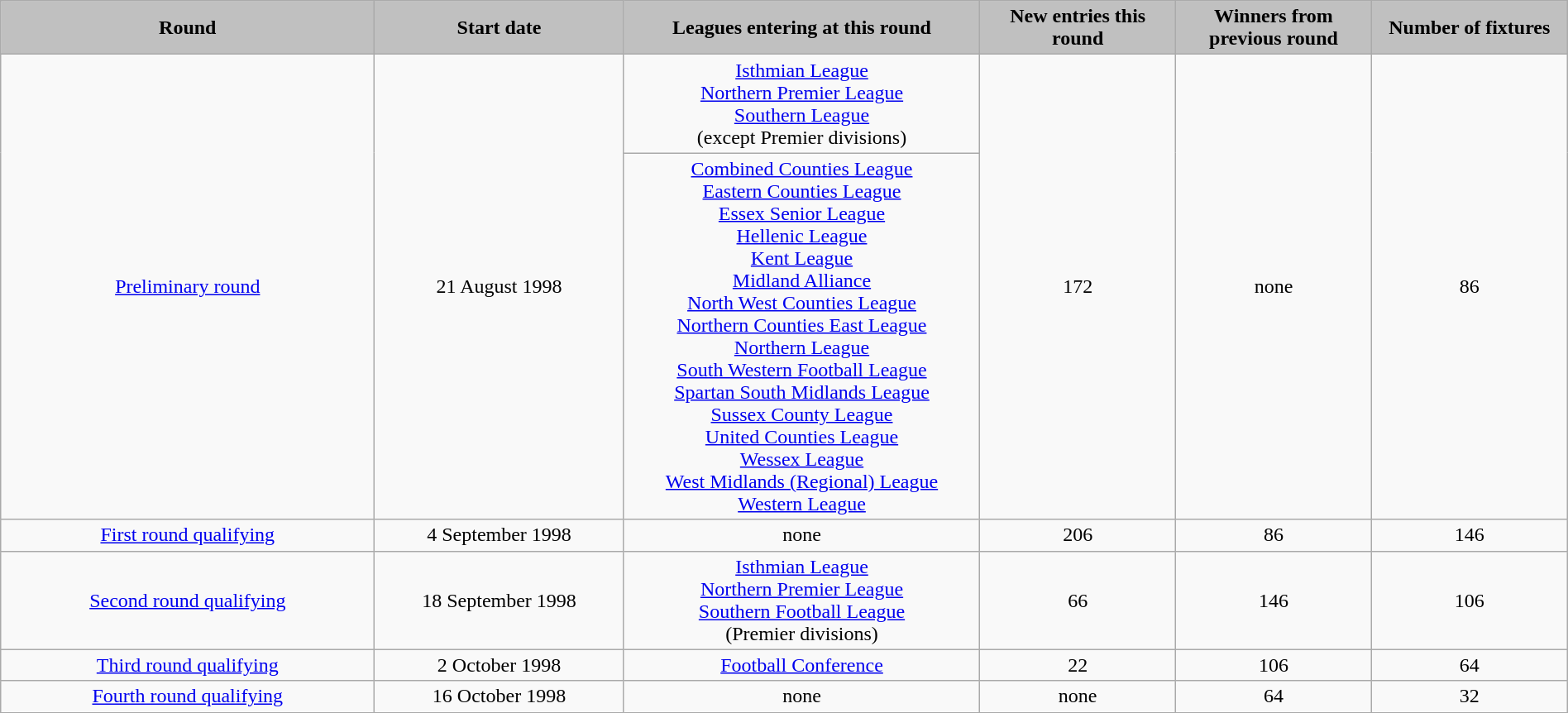<table class="wikitable" style="width:100%;text-align:center">
<tr>
<th scope="col" style="width:21%;background:silver">Round</th>
<th scope="col" style="width:14%;background:silver">Start date</th>
<th scope="col" style="width:20%;background:silver">Leagues entering at this round</th>
<th scope="col" style="width:11%;background:silver">New entries this round</th>
<th scope="col" style="width:11%;background:silver">Winners from previous round</th>
<th scope="col" style="width:11%;background:silver">Number of fixtures</th>
</tr>
<tr>
<td rowspan=2><a href='#'>Preliminary round</a></td>
<td rowspan=2>21 August 1998</td>
<td><a href='#'>Isthmian League</a><br><a href='#'>Northern Premier League</a><br><a href='#'>Southern League</a><br>(except Premier divisions)</td>
<td rowspan=2>172</td>
<td rowspan=2>none</td>
<td rowspan=2>86</td>
</tr>
<tr>
<td><a href='#'>Combined Counties League</a><br><a href='#'>Eastern Counties League</a><br><a href='#'>Essex Senior League</a><br><a href='#'>Hellenic League</a><br><a href='#'>Kent League</a><br><a href='#'>Midland Alliance</a><br><a href='#'>North West Counties League</a><br><a href='#'>Northern Counties East League</a><br><a href='#'>Northern League</a><br><a href='#'>South Western Football League</a><br><a href='#'>Spartan South Midlands League</a><br><a href='#'>Sussex County League</a><br><a href='#'>United Counties League</a><br><a href='#'>Wessex League</a><br><a href='#'>West Midlands (Regional) League</a><br><a href='#'>Western League</a></td>
</tr>
<tr>
<td><a href='#'>First round qualifying</a></td>
<td>4 September 1998</td>
<td>none</td>
<td>206</td>
<td>86</td>
<td>146</td>
</tr>
<tr>
<td><a href='#'>Second round qualifying</a></td>
<td>18 September 1998</td>
<td><a href='#'>Isthmian League</a><br><a href='#'>Northern Premier League</a><br><a href='#'>Southern Football League</a><br>(Premier divisions)</td>
<td>66</td>
<td>146</td>
<td>106</td>
</tr>
<tr>
<td><a href='#'>Third round qualifying</a></td>
<td>2 October 1998</td>
<td><a href='#'>Football Conference</a></td>
<td>22</td>
<td>106</td>
<td>64</td>
</tr>
<tr>
<td><a href='#'>Fourth round qualifying</a></td>
<td>16 October 1998</td>
<td>none</td>
<td>none</td>
<td>64</td>
<td>32</td>
</tr>
</table>
